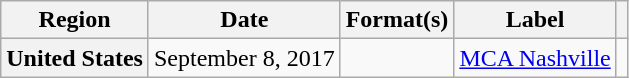<table class="wikitable plainrowheaders">
<tr>
<th scope="col">Region</th>
<th scope="col">Date</th>
<th scope="col">Format(s)</th>
<th scope="col">Label</th>
<th scope="col"></th>
</tr>
<tr>
<th scope="row">United States</th>
<td>September 8, 2017</td>
<td></td>
<td><a href='#'>MCA Nashville</a></td>
<td></td>
</tr>
</table>
